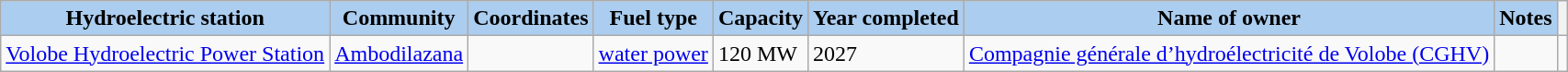<table class="wikitable sortable">
<tr>
<th style="background-color:#ABCDEF;">Hydroelectric station</th>
<th style="background-color:#ABCDEF;">Community</th>
<th style="background-color:#ABCDEF;">Coordinates</th>
<th style="background-color:#ABCDEF;">Fuel type</th>
<th style="background-color:#ABCDEF;">Capacity</th>
<th style="background-color:#ABCDEF;">Year completed</th>
<th style="background-color:#ABCDEF;">Name of owner</th>
<th style="background-color:#ABCDEF;">Notes</th>
<th></th>
</tr>
<tr>
<td><a href='#'>Volobe Hydroelectric Power Station</a></td>
<td><a href='#'>Ambodilazana</a></td>
<td></td>
<td><a href='#'>water power</a></td>
<td>120 MW</td>
<td>2027</td>
<td><a href='#'>Compagnie générale d’hydroélectricité de Volobe (CGHV)</a></td>
<td></td>
</tr>
</table>
